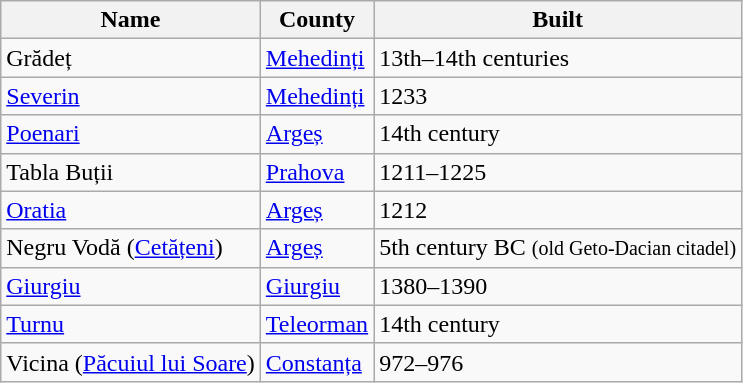<table class="wikitable">
<tr>
<th>Name</th>
<th>County</th>
<th>Built</th>
</tr>
<tr>
<td>Grădeț</td>
<td><a href='#'>Mehedinți</a></td>
<td>13th–14th centuries</td>
</tr>
<tr>
<td><a href='#'>Severin</a></td>
<td><a href='#'>Mehedinți</a></td>
<td>1233</td>
</tr>
<tr>
<td><a href='#'>Poenari</a></td>
<td><a href='#'>Argeș</a></td>
<td>14th century</td>
</tr>
<tr>
<td>Tabla Buții</td>
<td><a href='#'>Prahova</a></td>
<td>1211–1225</td>
</tr>
<tr>
<td><a href='#'>Oratia</a></td>
<td><a href='#'>Argeș</a></td>
<td>1212</td>
</tr>
<tr>
<td>Negru Vodă (<a href='#'>Cetățeni</a>)</td>
<td><a href='#'>Argeș</a></td>
<td>5th century BC <small>(old Geto-Dacian citadel)</small></td>
</tr>
<tr>
<td><a href='#'>Giurgiu</a></td>
<td><a href='#'>Giurgiu</a></td>
<td>1380–1390</td>
</tr>
<tr>
<td><a href='#'>Turnu</a></td>
<td><a href='#'>Teleorman</a></td>
<td>14th century</td>
</tr>
<tr>
<td>Vicina (<a href='#'>Păcuiul lui Soare</a>)</td>
<td><a href='#'>Constanța</a></td>
<td>972–976</td>
</tr>
</table>
